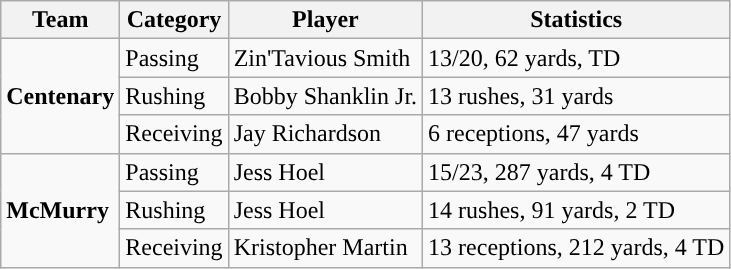<table class="wikitable" style="float: left;">
<tr>
<th>Team</th>
<th>Category</th>
<th>Player</th>
<th>Statistics</th>
</tr>
<tr>
<td rowspan=3><strong>Centenary</strong></td>
<td>Passing</td>
<td>Zin'Tavious Smith</td>
<td>13/20, 62 yards, TD</td>
</tr>
<tr>
<td>Rushing</td>
<td>Bobby Shanklin Jr.</td>
<td>13 rushes, 31 yards</td>
</tr>
<tr>
<td>Receiving</td>
<td>Jay Richardson</td>
<td>6 receptions, 47 yards</td>
</tr>
<tr>
<td rowspan=3><strong>McMurry</strong></td>
<td>Passing</td>
<td>Jess Hoel</td>
<td>15/23, 287 yards, 4 TD</td>
</tr>
<tr>
<td>Rushing</td>
<td>Jess Hoel</td>
<td>14 rushes, 91 yards, 2 TD</td>
</tr>
<tr>
<td>Receiving</td>
<td>Kristopher Martin</td>
<td>13 receptions, 212 yards, 4 TD</td>
</tr>
</table>
